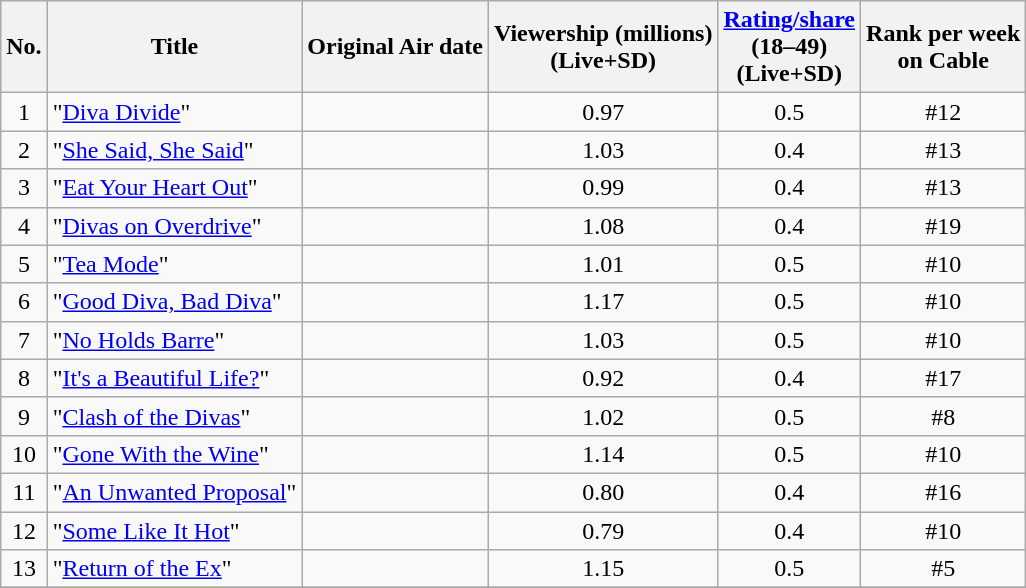<table class="wikitable sortable" style="text-align:center;">
<tr>
<th>No.</th>
<th>Title</th>
<th>Original Air date</th>
<th data-sort-type="number">Viewership (millions)<br>(Live+SD)</th>
<th data-sort-type="number"><a href='#'>Rating/share</a><br>(18–49)<br>(Live+SD)</th>
<th data-sort-type="number">Rank per week<br>on Cable</th>
</tr>
<tr>
<td>1</td>
<td style="text-align:left;">"<a href='#'>Diva Divide</a>"</td>
<td></td>
<td>0.97</td>
<td>0.5</td>
<td>#12</td>
</tr>
<tr>
<td>2</td>
<td style="text-align:left;">"<a href='#'>She Said, She Said</a>"</td>
<td></td>
<td>1.03</td>
<td>0.4</td>
<td>#13</td>
</tr>
<tr>
<td>3</td>
<td style="text-align:left;">"<a href='#'>Eat Your Heart Out</a>"</td>
<td></td>
<td>0.99</td>
<td>0.4</td>
<td>#13</td>
</tr>
<tr>
<td>4</td>
<td style="text-align:left;">"<a href='#'>Divas on Overdrive</a>"</td>
<td></td>
<td>1.08</td>
<td>0.4</td>
<td>#19</td>
</tr>
<tr>
<td>5</td>
<td style="text-align:left;">"<a href='#'>Tea Mode</a>"</td>
<td></td>
<td>1.01</td>
<td>0.5</td>
<td>#10</td>
</tr>
<tr>
<td>6</td>
<td style="text-align:left;">"<a href='#'>Good Diva, Bad Diva</a>"</td>
<td></td>
<td>1.17</td>
<td>0.5</td>
<td>#10</td>
</tr>
<tr>
<td>7</td>
<td style="text-align:left;">"<a href='#'>No Holds Barre</a>"</td>
<td></td>
<td>1.03</td>
<td>0.5</td>
<td>#10</td>
</tr>
<tr>
<td>8</td>
<td style="text-align:left;">"<a href='#'>It's a Beautiful Life?</a>"</td>
<td></td>
<td>0.92</td>
<td>0.4</td>
<td>#17</td>
</tr>
<tr>
<td>9</td>
<td style="text-align:left;">"<a href='#'>Clash of the Divas</a>"</td>
<td></td>
<td>1.02</td>
<td>0.5</td>
<td>#8</td>
</tr>
<tr>
<td>10</td>
<td style="text-align:left;">"<a href='#'>Gone With the Wine</a>"</td>
<td></td>
<td>1.14</td>
<td>0.5</td>
<td>#10</td>
</tr>
<tr>
<td>11</td>
<td style="text-align:left;">"<a href='#'>An Unwanted Proposal</a>"</td>
<td></td>
<td>0.80</td>
<td>0.4</td>
<td>#16</td>
</tr>
<tr>
<td>12</td>
<td style="text-align:left;">"<a href='#'>Some Like It Hot</a>"</td>
<td></td>
<td>0.79</td>
<td>0.4</td>
<td>#10</td>
</tr>
<tr>
<td>13</td>
<td style="text-align:left;">"<a href='#'>Return of the Ex</a>"</td>
<td></td>
<td>1.15</td>
<td>0.5</td>
<td>#5</td>
</tr>
<tr>
</tr>
</table>
